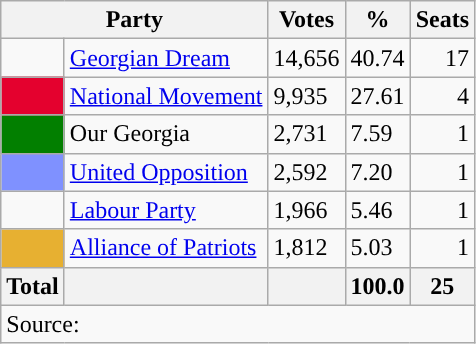<table class="wikitable">
<tr>
<th colspan="2">Party</th>
<th scope="col">Votes</th>
<th scope="col">%</th>
<th scope="col">Seats</th>
</tr>
<tr>
<td style="background:"></td>
<td align=left><a href='#'>Georgian Dream</a></td>
<td>14,656</td>
<td>40.74</td>
<td align=right>17</td>
</tr>
<tr>
<td style="background:#e4012e"></td>
<td align=left><a href='#'>National Movement</a></td>
<td>9,935</td>
<td>27.61</td>
<td align=right>4</td>
</tr>
<tr>
<td bgcolor= #0247FE"></td>
<td align=left>Our Georgia</td>
<td>2,731</td>
<td>7.59</td>
<td align=right>1</td>
</tr>
<tr>
<td style="background:#7f91ff"></td>
<td align=left><a href='#'>United Opposition</a></td>
<td>2,592</td>
<td>7.20</td>
<td align=right>1</td>
</tr>
<tr>
<td bgcolor=></td>
<td align=left><a href='#'>Labour Party</a></td>
<td>1,966</td>
<td>5.46</td>
<td align=right>1</td>
</tr>
<tr>
<td style="background:#E7B031"></td>
<td align=left><a href='#'>Alliance of Patriots</a></td>
<td>1,812</td>
<td>5.03</td>
<td align=right>1</td>
</tr>
<tr>
<th colspan=1>Total</th>
<th></th>
<th></th>
<th>100.0</th>
<th>25</th>
</tr>
<tr>
<td colspan=5>Source:  </td>
</tr>
</table>
